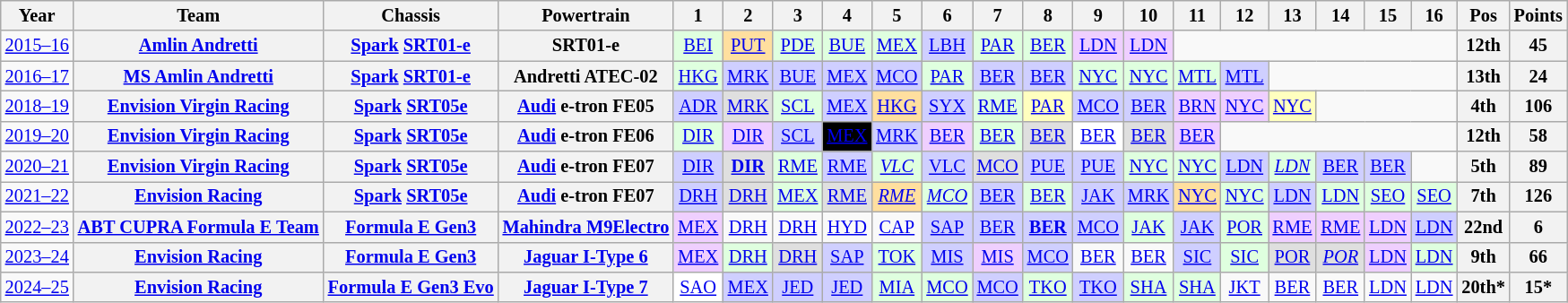<table class="wikitable" style="text-align:center; font-size:85%">
<tr>
<th>Year</th>
<th>Team</th>
<th>Chassis</th>
<th>Powertrain</th>
<th>1</th>
<th>2</th>
<th>3</th>
<th>4</th>
<th>5</th>
<th>6</th>
<th>7</th>
<th>8</th>
<th>9</th>
<th>10</th>
<th>11</th>
<th>12</th>
<th>13</th>
<th>14</th>
<th>15</th>
<th>16</th>
<th>Pos</th>
<th>Points</th>
</tr>
<tr>
<td nowrap><a href='#'>2015–16</a></td>
<th nowrap><a href='#'>Amlin Andretti</a></th>
<th nowrap><a href='#'>Spark</a> <a href='#'>SRT01-e</a></th>
<th>SRT01-e</th>
<td style="background:#DFFFDF;"><a href='#'>BEI</a><br></td>
<td style="background:#FFDF9F;"><a href='#'>PUT</a><br></td>
<td style="background:#DFFFDF;"><a href='#'>PDE</a><br></td>
<td style="background:#DFFFDF;"><a href='#'>BUE</a><br></td>
<td style="background:#DFFFDF;"><a href='#'>MEX</a><br></td>
<td style="background:#CFCFFF;"><a href='#'>LBH</a><br></td>
<td style="background:#DFFFDF;"><a href='#'>PAR</a><br></td>
<td style="background:#DFFFDF;"><a href='#'>BER</a><br></td>
<td style="background:#EFCFFF;"><a href='#'>LDN</a><br></td>
<td style="background:#EFCFFF;"><a href='#'>LDN</a><br></td>
<td colspan=6></td>
<th>12th</th>
<th>45</th>
</tr>
<tr>
<td nowrap><a href='#'>2016–17</a></td>
<th nowrap><a href='#'>MS Amlin Andretti</a></th>
<th nowrap><a href='#'>Spark</a> <a href='#'>SRT01-e</a></th>
<th nowrap>Andretti ATEC-02</th>
<td style="background:#DFFFDF;"><a href='#'>HKG</a><br></td>
<td style="background:#CFCFFF;"><a href='#'>MRK</a><br></td>
<td style="background:#CFCFFF;"><a href='#'>BUE</a><br></td>
<td style="background:#CFCFFF;"><a href='#'>MEX</a><br></td>
<td style="background:#CFCFFF;"><a href='#'>MCO</a><br></td>
<td style="background:#DFFFDF;"><a href='#'>PAR</a><br></td>
<td style="background:#CFCFFF;"><a href='#'>BER</a><br></td>
<td style="background:#CFCFFF;"><a href='#'>BER</a><br></td>
<td style="background:#DFFFDF;"><a href='#'>NYC</a><br></td>
<td style="background:#DFFFDF;"><a href='#'>NYC</a><br></td>
<td style="background:#DFFFDF;"><a href='#'>MTL</a><br></td>
<td style="background:#CFCFFF;"><a href='#'>MTL</a><br></td>
<td colspan=4></td>
<th>13th</th>
<th>24</th>
</tr>
<tr>
<td nowrap><a href='#'>2018–19</a></td>
<th nowrap><a href='#'>Envision Virgin Racing</a></th>
<th nowrap><a href='#'>Spark</a> <a href='#'>SRT05e</a></th>
<th nowrap><a href='#'>Audi</a> e-tron FE05</th>
<td style="background:#CFCFFF;"><a href='#'>ADR</a><br></td>
<td style="background:#DFDFDF;"><a href='#'>MRK</a><br></td>
<td style="background:#DFFFDF;"><a href='#'>SCL</a><br></td>
<td style="background:#CFCFFF;"><a href='#'>MEX</a><br></td>
<td style="background:#FFDF9F;"><a href='#'>HKG</a><br></td>
<td style="background:#CFCFFF;"><a href='#'>SYX</a><br></td>
<td style="background:#DFFFDF;"><a href='#'>RME</a><br></td>
<td style="background:#FFFFBF;"><a href='#'>PAR</a><br></td>
<td style="background:#CFCFFF;"><a href='#'>MCO</a><br></td>
<td style="background:#CFCFFF;"><a href='#'>BER</a><br></td>
<td style="background:#EFCFFF;"><a href='#'>BRN</a><br></td>
<td style="background:#EFCFFF;"><a href='#'>NYC</a><br></td>
<td style="background:#FFFFBF;"><a href='#'>NYC</a><br></td>
<td colspan=3></td>
<th>4th</th>
<th>106</th>
</tr>
<tr>
<td nowrap><a href='#'>2019–20</a></td>
<th nowrap><a href='#'>Envision Virgin Racing</a></th>
<th nowrap><a href='#'>Spark</a> <a href='#'>SRT05e</a></th>
<th nowrap><a href='#'>Audi</a> e-tron FE06</th>
<td style="background:#DFFFDF;"><a href='#'>DIR</a><br></td>
<td style="background:#EFCFFF;"><a href='#'>DIR</a><br></td>
<td style="background:#CFCFFF;"><a href='#'>SCL</a><br></td>
<td style="background:#000000; color:white"><a href='#'><span>MEX</span></a><br></td>
<td style="background:#CFCFFF;"><a href='#'>MRK</a><br></td>
<td style="background:#EFCFFF;"><a href='#'>BER</a><br></td>
<td style="background:#DFFFDF;"><a href='#'>BER</a><br></td>
<td style="background:#DFDFDF;"><a href='#'>BER</a><br></td>
<td style="background:#FFFFFF;"><a href='#'>BER</a><br></td>
<td style="background:#DFDFDF;"><a href='#'>BER</a><br></td>
<td style="background:#efcfff;"><a href='#'>BER</a><br></td>
<td colspan=5></td>
<th>12th</th>
<th>58</th>
</tr>
<tr>
<td nowrap><a href='#'>2020–21</a></td>
<th nowrap><a href='#'>Envision Virgin Racing</a></th>
<th nowrap><a href='#'>Spark</a> <a href='#'>SRT05e</a></th>
<th nowrap><a href='#'>Audi</a> e-tron FE07</th>
<td style="background:#CFCFFF;"><a href='#'>DIR</a><br></td>
<td style="background:#DFDFDF;"><strong><a href='#'>DIR</a></strong><br></td>
<td style="background:#DFFFDF;"><a href='#'>RME</a><br></td>
<td style="background:#CFCFFF;"><a href='#'>RME</a><br></td>
<td style="background:#DFFFDF;"><em><a href='#'>VLC</a></em><br></td>
<td style="background:#CFCFFF;"><a href='#'>VLC</a><br></td>
<td style="background:#DFDFDF;"><a href='#'>MCO</a><br></td>
<td style="background:#CFCFFF;"><a href='#'>PUE</a><br></td>
<td style="background:#CFCFFF;"><a href='#'>PUE</a><br></td>
<td style="background:#DFFFDF;"><a href='#'>NYC</a><br></td>
<td style="background:#DFFFDF;"><a href='#'>NYC</a><br></td>
<td style="background:#CFCFFF;"><a href='#'>LDN</a><br></td>
<td style="background:#DFFFDF;"><em><a href='#'>LDN</a></em><br></td>
<td style="background:#CFCFFF;"><a href='#'>BER</a><br></td>
<td style="background:#CFCFFF;"><a href='#'>BER</a><br></td>
<td></td>
<th>5th</th>
<th>89</th>
</tr>
<tr>
<td nowrap><a href='#'>2021–22</a></td>
<th nowrap><a href='#'>Envision Racing</a></th>
<th nowrap><a href='#'>Spark</a> <a href='#'>SRT05e</a></th>
<th nowrap><a href='#'>Audi</a> e-tron FE07</th>
<td style="background:#CFCFFF;"><a href='#'>DRH</a><br></td>
<td style="background:#DFDFDF;"><a href='#'>DRH</a><br></td>
<td style="background:#DFFFDF;"><a href='#'>MEX</a><br></td>
<td style="background:#DFDFDF;"><a href='#'>RME</a><br></td>
<td style="background:#FFDF9F;"><em><a href='#'>RME</a></em><br></td>
<td style="background:#DFFFDF;"><em><a href='#'>MCO</a></em><br></td>
<td style="background:#CFCFFF;"><a href='#'>BER</a><br></td>
<td style="background:#DFFFDF;"><a href='#'>BER</a><br></td>
<td style="background:#CFCFFF;"><a href='#'>JAK</a><br></td>
<td style="background:#CFCFFF;"><a href='#'>MRK</a><br></td>
<td style="background:#FFDF9F;"><a href='#'>NYC</a><br></td>
<td style="background:#DFFFDF;"><a href='#'>NYC</a><br></td>
<td style="background:#CFCFFF;"><a href='#'>LDN</a><br></td>
<td style="background:#DFFFDF;"><a href='#'>LDN</a><br></td>
<td style="background:#DFFFDF;"><a href='#'>SEO</a><br></td>
<td style="background:#DFFFDF;"><a href='#'>SEO</a><br></td>
<th>7th</th>
<th>126</th>
</tr>
<tr>
<td nowrap><a href='#'>2022–23</a></td>
<th nowrap><a href='#'>ABT CUPRA Formula E Team</a></th>
<th nowrap><a href='#'>Formula E Gen3</a></th>
<th nowrap><a href='#'>Mahindra M9Electro</a></th>
<td style="background:#EFCFFF;"><a href='#'>MEX</a><br></td>
<td><a href='#'>DRH</a></td>
<td><a href='#'>DRH</a></td>
<td><a href='#'>HYD</a></td>
<td><a href='#'>CAP</a></td>
<td style="background:#CFCFFF;"><a href='#'>SAP</a><br></td>
<td style="background:#CFCFFF;"><a href='#'>BER</a><br></td>
<td style="background:#cfcfff;"><strong><a href='#'>BER</a></strong><br></td>
<td style="background:#cfcfff;"><a href='#'>MCO</a><br></td>
<td style="background:#dfffdf;"><a href='#'>JAK</a><br></td>
<td style="background:#cfcfff;"><a href='#'>JAK</a><br></td>
<td style="background:#dfffdf;"><a href='#'>POR</a><br></td>
<td style="background:#efcfff;"><a href='#'>RME</a><br></td>
<td style="background:#efcfff;"><a href='#'>RME</a><br></td>
<td style="background:#EFCFFF;"><a href='#'>LDN</a><br></td>
<td style="background:#CFCFFF;"><a href='#'>LDN</a><br></td>
<th>22nd</th>
<th>6</th>
</tr>
<tr>
<td nowrap><a href='#'>2023–24</a></td>
<th nowrap><a href='#'>Envision Racing</a></th>
<th nowrap><a href='#'>Formula E Gen3</a></th>
<th nowrap><a href='#'>Jaguar I-Type 6</a></th>
<td style="background:#EFCFFF;"><a href='#'>MEX</a><br></td>
<td style="background:#DFFFDF;"><a href='#'>DRH</a><br></td>
<td style="background:#DFDFDF;"><a href='#'>DRH</a><br></td>
<td style="background:#cfcfff;"><a href='#'>SAP</a><br></td>
<td style="background:#dfffdf;"><a href='#'>TOK</a><br></td>
<td style="background:#cfcfff;"><a href='#'>MIS</a><br></td>
<td style="background:#efcfff;"><a href='#'>MIS</a><br></td>
<td style="background:#cfcfff;"><a href='#'>MCO</a><br></td>
<td><a href='#'>BER</a></td>
<td><a href='#'>BER</a></td>
<td style="background:#cfcfff;"><a href='#'>SIC</a><br></td>
<td style="background:#dfffdf;"><a href='#'>SIC</a><br></td>
<td style="background:#DFDFDF;"><a href='#'>POR</a><br></td>
<td style="background:#DFDFDF;"><em><a href='#'>POR</a></em><br></td>
<td style="background:#EFCFFF;"><a href='#'>LDN</a><br></td>
<td style="background:#DFFFDF;"><a href='#'>LDN</a><br></td>
<th>9th</th>
<th>66</th>
</tr>
<tr>
<td nowrap><a href='#'>2024–25</a></td>
<th nowrap><a href='#'>Envision Racing</a></th>
<th nowrap><a href='#'>Formula E Gen3 Evo</a></th>
<th nowrap><a href='#'>Jaguar I-Type 7</a></th>
<td style="background:#FFFFFF;"><a href='#'>SAO</a><br></td>
<td style="background:#CFCFFF;"><a href='#'>MEX</a><br></td>
<td style="background:#CFCFFF;"><a href='#'>JED</a><br></td>
<td style="background:#CFCFFF;"><a href='#'>JED</a><br></td>
<td style="background:#DFFFDF;"><a href='#'>MIA</a><br></td>
<td style="background:#DFFFDF;"><a href='#'>MCO</a><br></td>
<td style="background:#CFCFFF;"><a href='#'>MCO</a><br></td>
<td style="background:#DFFFDF;"><a href='#'>TKO</a><br></td>
<td style="background:#CFCFFF;"><a href='#'>TKO</a><br></td>
<td style="background:#DFFFDF;"><a href='#'>SHA</a><br></td>
<td style="background:#DFFFDF;"><a href='#'>SHA</a><br></td>
<td><a href='#'>JKT</a></td>
<td><a href='#'>BER</a></td>
<td><a href='#'>BER</a></td>
<td><a href='#'>LDN</a></td>
<td><a href='#'>LDN</a></td>
<th>20th*</th>
<th>15*</th>
</tr>
</table>
